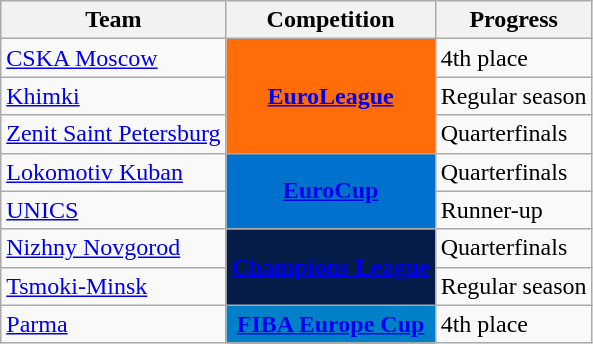<table class="wikitable sortable">
<tr>
<th>Team</th>
<th>Competition</th>
<th>Progress</th>
</tr>
<tr>
<td><a href='#'>CSKA Moscow</a></td>
<td rowspan="3" style="background:#ff6d09;color:#ffffff;text-align:center"><strong><a href='#'><span>EuroLeague</span></a></strong></td>
<td>4th place</td>
</tr>
<tr>
<td><a href='#'>Khimki</a></td>
<td>Regular season</td>
</tr>
<tr>
<td><a href='#'>Zenit Saint Petersburg</a></td>
<td>Quarterfinals</td>
</tr>
<tr>
<td><a href='#'>Lokomotiv Kuban</a></td>
<td rowspan="2" style="background-color:#0072CE;color:white;text-align:center"><strong><a href='#'><span>EuroCup</span></a></strong></td>
<td>Quarterfinals</td>
</tr>
<tr>
<td><a href='#'>UNICS</a></td>
<td>Runner-up</td>
</tr>
<tr>
<td><a href='#'>Nizhny Novgorod</a></td>
<td rowspan="2" style="background-color:#071D49;color:#D0D3D4;text-align:center"><strong><a href='#'><span>Champions League</span></a></strong></td>
<td>Quarterfinals</td>
</tr>
<tr>
<td><a href='#'>Tsmoki-Minsk</a></td>
<td>Regular season</td>
</tr>
<tr>
<td><a href='#'>Parma</a></td>
<td style="background-color:#0080C8;color:white;text-align:center"><strong><a href='#'><span>FIBA Europe Cup</span></a></strong></td>
<td>4th place</td>
</tr>
</table>
